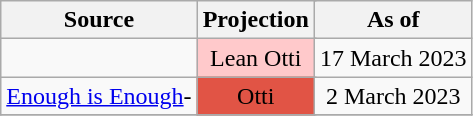<table class="wikitable" style="text-align:center">
<tr>
<th>Source</th>
<th colspan=2>Projection</th>
<th>As of</th>
</tr>
<tr>
<td align="left"></td>
<td colspan=2 bgcolor=#ffc9cb>Lean Otti</td>
<td>17 March 2023</td>
</tr>
<tr>
<td align="left"><a href='#'>Enough is Enough</a>-<br></td>
<td colspan=2 bgcolor=#e15445>Otti</td>
<td>2 March 2023</td>
</tr>
<tr>
</tr>
</table>
